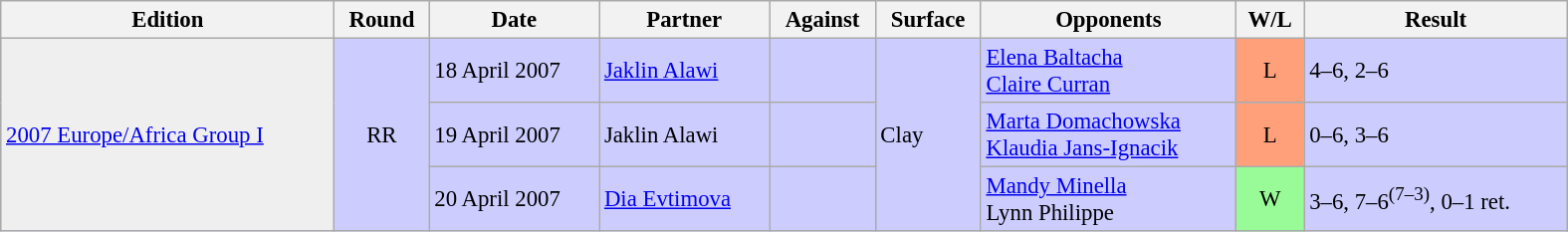<table class="wikitable" style="font-size:95%;" width="1050">
<tr>
<th>Edition</th>
<th>Round</th>
<th>Date</th>
<th>Partner</th>
<th>Against</th>
<th>Surface</th>
<th>Opponents</th>
<th>W/L</th>
<th>Result</th>
</tr>
<tr bgcolor="#CCCCFF">
<td bgcolor=#efefef rowspan=3><a href='#'>2007 Europe/Africa Group I</a></td>
<td align=center rowspan=3>RR</td>
<td>18 April 2007</td>
<td><a href='#'>Jaklin Alawi</a></td>
<td></td>
<td rowspan=3>Clay</td>
<td> <a href='#'>Elena Baltacha</a><br> <a href='#'>Claire Curran</a></td>
<td bgcolor=#FFA07A align=center>L</td>
<td>4–6, 2–6</td>
</tr>
<tr bgcolor="#CCCCFF">
<td>19 April 2007</td>
<td>Jaklin Alawi</td>
<td></td>
<td> <a href='#'>Marta Domachowska</a><br> <a href='#'>Klaudia Jans-Ignacik</a></td>
<td bgcolor=#FFA07A align=center>L</td>
<td>0–6, 3–6</td>
</tr>
<tr bgcolor="#CCCCFF">
<td>20 April 2007</td>
<td><a href='#'>Dia Evtimova</a></td>
<td></td>
<td> <a href='#'>Mandy Minella</a><br> Lynn Philippe</td>
<td bgcolor=#98FB98 align=center>W</td>
<td>3–6, 7–6<sup>(7–3)</sup>, 0–1 ret.</td>
</tr>
</table>
